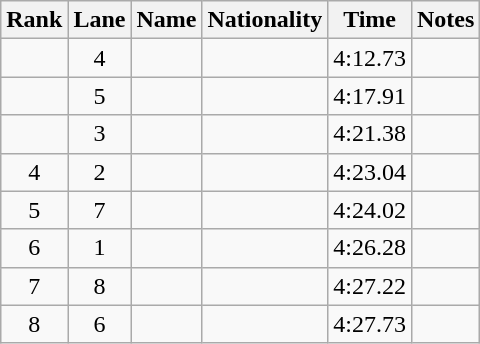<table class="wikitable sortable" style="text-align:center">
<tr>
<th>Rank</th>
<th>Lane</th>
<th>Name</th>
<th>Nationality</th>
<th>Time</th>
<th>Notes</th>
</tr>
<tr>
<td></td>
<td>4</td>
<td align=left></td>
<td align=left></td>
<td>4:12.73</td>
<td></td>
</tr>
<tr>
<td></td>
<td>5</td>
<td align=left></td>
<td align=left></td>
<td>4:17.91</td>
<td></td>
</tr>
<tr>
<td></td>
<td>3</td>
<td align=left></td>
<td align=left></td>
<td>4:21.38</td>
<td></td>
</tr>
<tr>
<td>4</td>
<td>2</td>
<td align=left></td>
<td align=left></td>
<td>4:23.04</td>
<td></td>
</tr>
<tr>
<td>5</td>
<td>7</td>
<td align=left></td>
<td align=left></td>
<td>4:24.02</td>
<td></td>
</tr>
<tr>
<td>6</td>
<td>1</td>
<td align=left></td>
<td align=left></td>
<td>4:26.28</td>
<td></td>
</tr>
<tr>
<td>7</td>
<td>8</td>
<td align=left></td>
<td align=left></td>
<td>4:27.22</td>
<td></td>
</tr>
<tr>
<td>8</td>
<td>6</td>
<td align=left></td>
<td align=left></td>
<td>4:27.73</td>
<td></td>
</tr>
</table>
